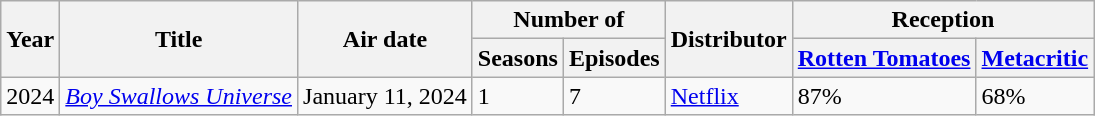<table class="wikitable sortable">
<tr>
<th rowspan="2">Year</th>
<th rowspan="2">Title</th>
<th rowspan="2">Air date</th>
<th colspan="2">Number of</th>
<th rowspan="2">Distributor</th>
<th colspan="2">Reception</th>
</tr>
<tr>
<th>Seasons</th>
<th>Episodes</th>
<th><a href='#'>Rotten Tomatoes</a><br></th>
<th><a href='#'>Metacritic</a><br></th>
</tr>
<tr>
<td>2024</td>
<td><em><a href='#'>Boy Swallows Universe</a></em></td>
<td>January 11, 2024</td>
<td rowspan="2">1</td>
<td>7</td>
<td><a href='#'>Netflix</a></td>
<td>87%</td>
<td>68%</td>
</tr>
</table>
